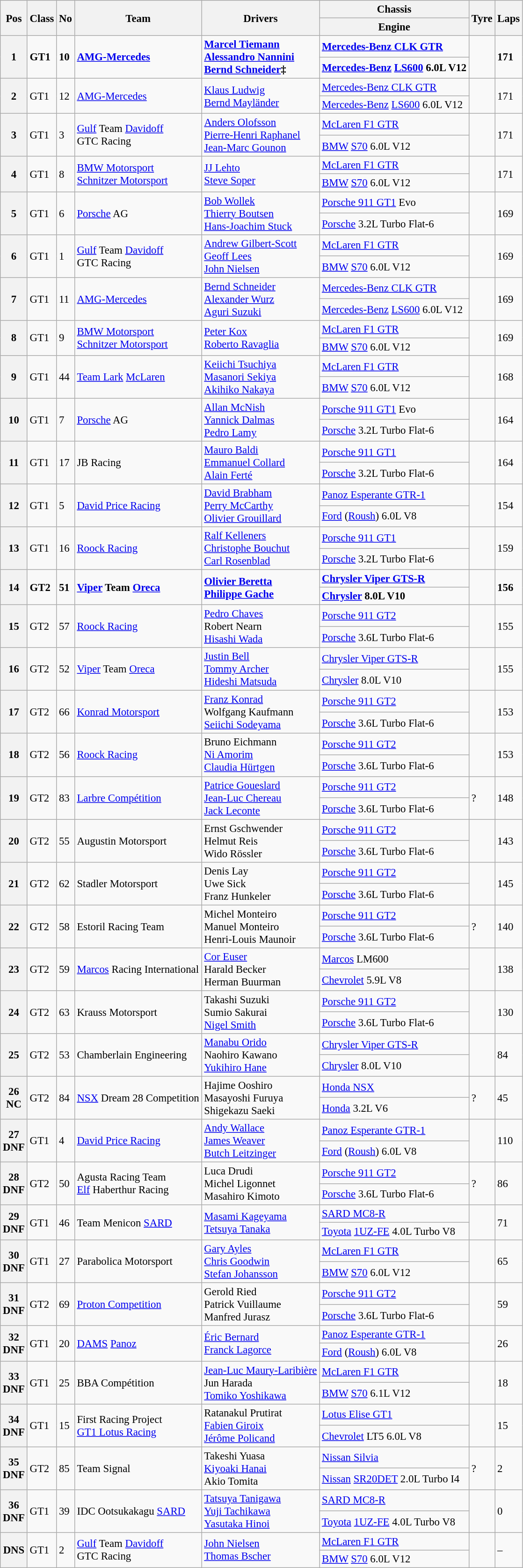<table class="wikitable" style="font-size: 95%;">
<tr>
<th rowspan=2>Pos</th>
<th rowspan=2>Class</th>
<th rowspan=2>No</th>
<th rowspan=2>Team</th>
<th rowspan=2>Drivers</th>
<th>Chassis</th>
<th rowspan=2>Tyre</th>
<th rowspan=2>Laps</th>
</tr>
<tr>
<th>Engine</th>
</tr>
<tr style="font-weight:bold">
<th rowspan=2>1</th>
<td rowspan=2>GT1</td>
<td rowspan=2>10</td>
<td rowspan=2> <a href='#'>AMG-Mercedes</a></td>
<td rowspan=2> <a href='#'>Marcel Tiemann</a><br> <a href='#'>Alessandro Nannini</a><br> <a href='#'>Bernd Schneider</a>‡</td>
<td><a href='#'>Mercedes-Benz CLK GTR</a></td>
<td rowspan=2></td>
<td rowspan=2>171</td>
</tr>
<tr style="font-weight:bold">
<td><a href='#'>Mercedes-Benz</a> <a href='#'>LS600</a> 6.0L V12</td>
</tr>
<tr>
<th rowspan=2>2</th>
<td rowspan=2>GT1</td>
<td rowspan=2>12</td>
<td rowspan=2> <a href='#'>AMG-Mercedes</a></td>
<td rowspan=2> <a href='#'>Klaus Ludwig</a><br> <a href='#'>Bernd Mayländer</a></td>
<td><a href='#'>Mercedes-Benz CLK GTR</a></td>
<td rowspan=2></td>
<td rowspan=2>171</td>
</tr>
<tr>
<td><a href='#'>Mercedes-Benz</a> <a href='#'>LS600</a> 6.0L V12</td>
</tr>
<tr>
<th rowspan=2>3</th>
<td rowspan=2>GT1</td>
<td rowspan=2>3</td>
<td rowspan=2> <a href='#'>Gulf</a> Team <a href='#'>Davidoff</a><br> GTC Racing</td>
<td rowspan=2> <a href='#'>Anders Olofsson</a><br> <a href='#'>Pierre-Henri Raphanel</a><br> <a href='#'>Jean-Marc Gounon</a></td>
<td><a href='#'>McLaren F1 GTR</a></td>
<td rowspan=2></td>
<td rowspan=2>171</td>
</tr>
<tr>
<td><a href='#'>BMW</a> <a href='#'>S70</a> 6.0L V12</td>
</tr>
<tr>
<th rowspan=2>4</th>
<td rowspan=2>GT1</td>
<td rowspan=2>8</td>
<td rowspan=2> <a href='#'>BMW Motorsport</a><br> <a href='#'>Schnitzer Motorsport</a></td>
<td rowspan=2> <a href='#'>JJ Lehto</a><br> <a href='#'>Steve Soper</a></td>
<td><a href='#'>McLaren F1 GTR</a></td>
<td rowspan=2></td>
<td rowspan=2>171</td>
</tr>
<tr>
<td><a href='#'>BMW</a> <a href='#'>S70</a> 6.0L V12</td>
</tr>
<tr>
<th rowspan=2>5</th>
<td rowspan=2>GT1</td>
<td rowspan=2>6</td>
<td rowspan=2> <a href='#'>Porsche</a> AG</td>
<td rowspan=2> <a href='#'>Bob Wollek</a><br> <a href='#'>Thierry Boutsen</a><br> <a href='#'>Hans-Joachim Stuck</a></td>
<td><a href='#'>Porsche 911 GT1</a> Evo</td>
<td rowspan=2></td>
<td rowspan=2>169</td>
</tr>
<tr>
<td><a href='#'>Porsche</a> 3.2L Turbo Flat-6</td>
</tr>
<tr>
<th rowspan=2>6</th>
<td rowspan=2>GT1</td>
<td rowspan=2>1</td>
<td rowspan=2> <a href='#'>Gulf</a> Team <a href='#'>Davidoff</a><br> GTC Racing</td>
<td rowspan=2> <a href='#'>Andrew Gilbert-Scott</a><br> <a href='#'>Geoff Lees</a><br> <a href='#'>John Nielsen</a></td>
<td><a href='#'>McLaren F1 GTR</a></td>
<td rowspan=2></td>
<td rowspan=2>169</td>
</tr>
<tr>
<td><a href='#'>BMW</a> <a href='#'>S70</a> 6.0L V12</td>
</tr>
<tr>
<th rowspan=2>7</th>
<td rowspan=2>GT1</td>
<td rowspan=2>11</td>
<td rowspan=2> <a href='#'>AMG-Mercedes</a></td>
<td rowspan=2> <a href='#'>Bernd Schneider</a><br> <a href='#'>Alexander Wurz</a><br> <a href='#'>Aguri Suzuki</a></td>
<td><a href='#'>Mercedes-Benz CLK GTR</a></td>
<td rowspan=2></td>
<td rowspan=2>169</td>
</tr>
<tr>
<td><a href='#'>Mercedes-Benz</a> <a href='#'>LS600</a> 6.0L V12</td>
</tr>
<tr>
<th rowspan=2>8</th>
<td rowspan=2>GT1</td>
<td rowspan=2>9</td>
<td rowspan=2> <a href='#'>BMW Motorsport</a><br> <a href='#'>Schnitzer Motorsport</a></td>
<td rowspan=2> <a href='#'>Peter Kox</a><br> <a href='#'>Roberto Ravaglia</a></td>
<td><a href='#'>McLaren F1 GTR</a></td>
<td rowspan=2></td>
<td rowspan=2>169</td>
</tr>
<tr>
<td><a href='#'>BMW</a> <a href='#'>S70</a> 6.0L V12</td>
</tr>
<tr>
<th rowspan=2>9</th>
<td rowspan=2>GT1</td>
<td rowspan=2>44</td>
<td rowspan=2> <a href='#'>Team Lark</a> <a href='#'>McLaren</a></td>
<td rowspan=2> <a href='#'>Keiichi Tsuchiya</a><br> <a href='#'>Masanori Sekiya</a><br> <a href='#'>Akihiko Nakaya</a></td>
<td><a href='#'>McLaren F1 GTR</a></td>
<td rowspan=2></td>
<td rowspan=2>168</td>
</tr>
<tr>
<td><a href='#'>BMW</a> <a href='#'>S70</a> 6.0L V12</td>
</tr>
<tr>
<th rowspan=2>10</th>
<td rowspan=2>GT1</td>
<td rowspan=2>7</td>
<td rowspan=2> <a href='#'>Porsche</a> AG</td>
<td rowspan=2> <a href='#'>Allan McNish</a><br> <a href='#'>Yannick Dalmas</a><br> <a href='#'>Pedro Lamy</a></td>
<td><a href='#'>Porsche 911 GT1</a> Evo</td>
<td rowspan=2></td>
<td rowspan=2>164</td>
</tr>
<tr>
<td><a href='#'>Porsche</a> 3.2L Turbo Flat-6</td>
</tr>
<tr>
<th rowspan=2>11</th>
<td rowspan=2>GT1</td>
<td rowspan=2>17</td>
<td rowspan=2> JB Racing</td>
<td rowspan=2> <a href='#'>Mauro Baldi</a><br> <a href='#'>Emmanuel Collard</a><br> <a href='#'>Alain Ferté</a></td>
<td><a href='#'>Porsche 911 GT1</a></td>
<td rowspan=2></td>
<td rowspan=2>164</td>
</tr>
<tr>
<td><a href='#'>Porsche</a> 3.2L Turbo Flat-6</td>
</tr>
<tr>
<th rowspan=2>12</th>
<td rowspan=2>GT1</td>
<td rowspan=2>5</td>
<td rowspan=2> <a href='#'>David Price Racing</a></td>
<td rowspan=2> <a href='#'>David Brabham</a><br> <a href='#'>Perry McCarthy</a><br> <a href='#'>Olivier Grouillard</a></td>
<td><a href='#'>Panoz Esperante GTR-1</a></td>
<td rowspan=2></td>
<td rowspan=2>154</td>
</tr>
<tr>
<td><a href='#'>Ford</a> (<a href='#'>Roush</a>) 6.0L V8</td>
</tr>
<tr>
<th rowspan=2>13</th>
<td rowspan=2>GT1</td>
<td rowspan=2>16</td>
<td rowspan=2> <a href='#'>Roock Racing</a></td>
<td rowspan=2> <a href='#'>Ralf Kelleners</a><br> <a href='#'>Christophe Bouchut</a><br> <a href='#'>Carl Rosenblad</a></td>
<td><a href='#'>Porsche 911 GT1</a></td>
<td rowspan=2></td>
<td rowspan=2>159</td>
</tr>
<tr>
<td><a href='#'>Porsche</a> 3.2L Turbo Flat-6</td>
</tr>
<tr style="font-weight:bold">
<th rowspan=2>14</th>
<td rowspan=2>GT2</td>
<td rowspan=2>51</td>
<td rowspan=2> <a href='#'>Viper</a> Team <a href='#'>Oreca</a></td>
<td rowspan=2> <a href='#'>Olivier Beretta</a><br> <a href='#'>Philippe Gache</a></td>
<td><a href='#'>Chrysler Viper GTS-R</a></td>
<td rowspan=2></td>
<td rowspan=2>156</td>
</tr>
<tr style="font-weight:bold">
<td><a href='#'>Chrysler</a> 8.0L V10</td>
</tr>
<tr>
<th rowspan=2>15</th>
<td rowspan=2>GT2</td>
<td rowspan=2>57</td>
<td rowspan=2> <a href='#'>Roock Racing</a></td>
<td rowspan=2> <a href='#'>Pedro Chaves</a><br> Robert Nearn<br> <a href='#'>Hisashi Wada</a></td>
<td><a href='#'>Porsche 911 GT2</a></td>
<td rowspan=2></td>
<td rowspan=2>155</td>
</tr>
<tr>
<td><a href='#'>Porsche</a> 3.6L Turbo Flat-6</td>
</tr>
<tr>
<th rowspan=2>16</th>
<td rowspan=2>GT2</td>
<td rowspan=2>52</td>
<td rowspan=2> <a href='#'>Viper</a> Team <a href='#'>Oreca</a></td>
<td rowspan=2> <a href='#'>Justin Bell</a><br> <a href='#'>Tommy Archer</a><br> <a href='#'>Hideshi Matsuda</a></td>
<td><a href='#'>Chrysler Viper GTS-R</a></td>
<td rowspan=2></td>
<td rowspan=2>155</td>
</tr>
<tr>
<td><a href='#'>Chrysler</a> 8.0L V10</td>
</tr>
<tr>
<th rowspan=2>17</th>
<td rowspan=2>GT2</td>
<td rowspan=2>66</td>
<td rowspan=2> <a href='#'>Konrad Motorsport</a></td>
<td rowspan=2> <a href='#'>Franz Konrad</a><br> Wolfgang Kaufmann<br> <a href='#'>Seiichi Sodeyama</a></td>
<td><a href='#'>Porsche 911 GT2</a></td>
<td rowspan=2></td>
<td rowspan=2>153</td>
</tr>
<tr>
<td><a href='#'>Porsche</a> 3.6L Turbo Flat-6</td>
</tr>
<tr>
<th rowspan=2>18</th>
<td rowspan=2>GT2</td>
<td rowspan=2>56</td>
<td rowspan=2> <a href='#'>Roock Racing</a></td>
<td rowspan=2> Bruno Eichmann<br> <a href='#'>Ni Amorim</a><br> <a href='#'>Claudia Hürtgen</a></td>
<td><a href='#'>Porsche 911 GT2</a></td>
<td rowspan=2></td>
<td rowspan=2>153</td>
</tr>
<tr>
<td><a href='#'>Porsche</a> 3.6L Turbo Flat-6</td>
</tr>
<tr>
<th rowspan=2>19</th>
<td rowspan=2>GT2</td>
<td rowspan=2>83</td>
<td rowspan=2> <a href='#'>Larbre Compétition</a></td>
<td rowspan=2> <a href='#'>Patrice Goueslard</a><br> <a href='#'>Jean-Luc Chereau</a><br> <a href='#'>Jack Leconte</a></td>
<td><a href='#'>Porsche 911 GT2</a></td>
<td rowspan=2>?</td>
<td rowspan=2>148</td>
</tr>
<tr>
<td><a href='#'>Porsche</a> 3.6L Turbo Flat-6</td>
</tr>
<tr>
<th rowspan=2>20</th>
<td rowspan=2>GT2</td>
<td rowspan=2>55</td>
<td rowspan=2> Augustin Motorsport</td>
<td rowspan=2> Ernst Gschwender<br> Helmut Reis<br> Wido Rössler</td>
<td><a href='#'>Porsche 911 GT2</a></td>
<td rowspan=2></td>
<td rowspan=2>143</td>
</tr>
<tr>
<td><a href='#'>Porsche</a> 3.6L Turbo Flat-6</td>
</tr>
<tr>
<th rowspan=2>21</th>
<td rowspan=2>GT2</td>
<td rowspan=2>62</td>
<td rowspan=2> Stadler Motorsport</td>
<td rowspan=2> Denis Lay<br> Uwe Sick<br> Franz Hunkeler</td>
<td><a href='#'>Porsche 911 GT2</a></td>
<td rowspan=2></td>
<td rowspan=2>145</td>
</tr>
<tr>
<td><a href='#'>Porsche</a> 3.6L Turbo Flat-6</td>
</tr>
<tr>
<th rowspan=2>22</th>
<td rowspan=2>GT2</td>
<td rowspan=2>58</td>
<td rowspan=2> Estoril Racing Team</td>
<td rowspan=2> Michel Monteiro<br> Manuel Monteiro<br> Henri-Louis Maunoir</td>
<td><a href='#'>Porsche 911 GT2</a></td>
<td rowspan=2>?</td>
<td rowspan=2>140</td>
</tr>
<tr>
<td><a href='#'>Porsche</a> 3.6L Turbo Flat-6</td>
</tr>
<tr>
<th rowspan=2>23</th>
<td rowspan=2>GT2</td>
<td rowspan=2>59</td>
<td rowspan=2> <a href='#'>Marcos</a> Racing International</td>
<td rowspan=2> <a href='#'>Cor Euser</a><br> Harald Becker<br> Herman Buurman</td>
<td><a href='#'>Marcos</a> LM600</td>
<td rowspan=2></td>
<td rowspan=2>138</td>
</tr>
<tr>
<td><a href='#'>Chevrolet</a> 5.9L V8</td>
</tr>
<tr>
<th rowspan=2>24</th>
<td rowspan=2>GT2</td>
<td rowspan=2>63</td>
<td rowspan=2> Krauss Motorsport</td>
<td rowspan=2> Takashi Suzuki<br> Sumio Sakurai<br> <a href='#'>Nigel Smith</a></td>
<td><a href='#'>Porsche 911 GT2</a></td>
<td rowspan=2></td>
<td rowspan=2>130</td>
</tr>
<tr>
<td><a href='#'>Porsche</a> 3.6L Turbo Flat-6</td>
</tr>
<tr>
<th rowspan=2>25</th>
<td rowspan=2>GT2</td>
<td rowspan=2>53</td>
<td rowspan=2> Chamberlain Engineering</td>
<td rowspan=2> <a href='#'>Manabu Orido</a><br> Naohiro Kawano<br> <a href='#'>Yukihiro Hane</a></td>
<td><a href='#'>Chrysler Viper GTS-R</a></td>
<td rowspan=2></td>
<td rowspan=2>84</td>
</tr>
<tr>
<td><a href='#'>Chrysler</a> 8.0L V10</td>
</tr>
<tr>
<th rowspan=2>26<br>NC</th>
<td rowspan=2>GT2</td>
<td rowspan=2>84</td>
<td rowspan=2> <a href='#'>NSX</a> Dream 28 Competition</td>
<td rowspan=2> Hajime Ooshiro<br> Masayoshi Furuya<br> Shigekazu Saeki</td>
<td><a href='#'>Honda NSX</a></td>
<td rowspan=2>?</td>
<td rowspan=2>45</td>
</tr>
<tr>
<td><a href='#'>Honda</a> 3.2L V6</td>
</tr>
<tr>
<th rowspan=2>27<br>DNF</th>
<td rowspan=2>GT1</td>
<td rowspan=2>4</td>
<td rowspan=2> <a href='#'>David Price Racing</a></td>
<td rowspan=2> <a href='#'>Andy Wallace</a><br> <a href='#'>James Weaver</a><br> <a href='#'>Butch Leitzinger</a></td>
<td><a href='#'>Panoz Esperante GTR-1</a></td>
<td rowspan=2></td>
<td rowspan=2>110</td>
</tr>
<tr>
<td><a href='#'>Ford</a> (<a href='#'>Roush</a>) 6.0L V8</td>
</tr>
<tr>
<th rowspan=2>28<br>DNF</th>
<td rowspan=2>GT2</td>
<td rowspan=2>50</td>
<td rowspan=2> Agusta Racing Team<br> <a href='#'>Elf</a> Haberthur Racing</td>
<td rowspan=2> Luca Drudi<br> Michel Ligonnet<br> Masahiro Kimoto</td>
<td><a href='#'>Porsche 911 GT2</a></td>
<td rowspan=2>?</td>
<td rowspan=2>86</td>
</tr>
<tr>
<td><a href='#'>Porsche</a> 3.6L Turbo Flat-6</td>
</tr>
<tr>
<th rowspan=2>29<br>DNF</th>
<td rowspan=2>GT1</td>
<td rowspan=2>46</td>
<td rowspan=2> Team Menicon <a href='#'>SARD</a></td>
<td rowspan=2> <a href='#'>Masami Kageyama</a><br> <a href='#'>Tetsuya Tanaka</a></td>
<td><a href='#'>SARD MC8-R</a></td>
<td rowspan=2></td>
<td rowspan=2>71</td>
</tr>
<tr>
<td><a href='#'>Toyota</a> <a href='#'>1UZ-FE</a> 4.0L Turbo V8</td>
</tr>
<tr>
<th rowspan=2>30<br>DNF</th>
<td rowspan=2>GT1</td>
<td rowspan=2>27</td>
<td rowspan=2> Parabolica Motorsport</td>
<td rowspan=2> <a href='#'>Gary Ayles</a><br> <a href='#'>Chris Goodwin</a><br> <a href='#'>Stefan Johansson</a></td>
<td><a href='#'>McLaren F1 GTR</a></td>
<td rowspan=2></td>
<td rowspan=2>65</td>
</tr>
<tr>
<td><a href='#'>BMW</a> <a href='#'>S70</a> 6.0L V12</td>
</tr>
<tr>
<th rowspan=2>31<br>DNF</th>
<td rowspan=2>GT2</td>
<td rowspan=2>69</td>
<td rowspan=2> <a href='#'>Proton Competition</a></td>
<td rowspan=2> Gerold Ried<br> Patrick Vuillaume<br> Manfred Jurasz</td>
<td><a href='#'>Porsche 911 GT2</a></td>
<td rowspan=2></td>
<td rowspan=2>59</td>
</tr>
<tr>
<td><a href='#'>Porsche</a> 3.6L Turbo Flat-6</td>
</tr>
<tr>
<th rowspan=2>32<br>DNF</th>
<td rowspan=2>GT1</td>
<td rowspan=2>20</td>
<td rowspan=2> <a href='#'>DAMS</a> <a href='#'>Panoz</a></td>
<td rowspan=2> <a href='#'>Éric Bernard</a><br> <a href='#'>Franck Lagorce</a></td>
<td><a href='#'>Panoz Esperante GTR-1</a></td>
<td rowspan=2></td>
<td rowspan=2>26</td>
</tr>
<tr>
<td><a href='#'>Ford</a> (<a href='#'>Roush</a>) 6.0L V8</td>
</tr>
<tr>
<th rowspan=2>33<br>DNF</th>
<td rowspan=2>GT1</td>
<td rowspan=2>25</td>
<td rowspan=2> BBA Compétition</td>
<td rowspan=2> <a href='#'>Jean-Luc Maury-Laribière</a><br> Jun Harada<br> <a href='#'>Tomiko Yoshikawa</a></td>
<td><a href='#'>McLaren F1 GTR</a></td>
<td rowspan=2></td>
<td rowspan=2>18</td>
</tr>
<tr>
<td><a href='#'>BMW</a> <a href='#'>S70</a> 6.1L V12</td>
</tr>
<tr>
<th rowspan=2>34<br>DNF</th>
<td rowspan=2>GT1</td>
<td rowspan=2>15</td>
<td rowspan=2> First Racing Project<br> <a href='#'>GT1 Lotus Racing</a></td>
<td rowspan=2> Ratanakul Prutirat<br> <a href='#'>Fabien Giroix</a><br> <a href='#'>Jérôme Policand</a></td>
<td><a href='#'>Lotus Elise GT1</a></td>
<td rowspan=2></td>
<td rowspan=2>15</td>
</tr>
<tr>
<td><a href='#'>Chevrolet</a> LT5 6.0L V8</td>
</tr>
<tr>
<th rowspan=2>35<br>DNF</th>
<td rowspan=2>GT2</td>
<td rowspan=2>85</td>
<td rowspan=2> Team Signal</td>
<td rowspan=2> Takeshi Yuasa<br> <a href='#'>Kiyoaki Hanai</a><br> Akio Tomita</td>
<td><a href='#'>Nissan Silvia</a></td>
<td rowspan=2>?</td>
<td rowspan=2>2</td>
</tr>
<tr>
<td><a href='#'>Nissan</a> <a href='#'>SR20DET</a> 2.0L Turbo I4</td>
</tr>
<tr>
<th rowspan=2>36<br>DNF</th>
<td rowspan=2>GT1</td>
<td rowspan=2>39</td>
<td rowspan=2> IDC Ootsukakagu <a href='#'>SARD</a></td>
<td rowspan=2> <a href='#'>Tatsuya Tanigawa</a><br> <a href='#'>Yuji Tachikawa</a><br> <a href='#'>Yasutaka Hinoi</a></td>
<td><a href='#'>SARD MC8-R</a></td>
<td rowspan=2></td>
<td rowspan=2>0</td>
</tr>
<tr>
<td><a href='#'>Toyota</a> <a href='#'>1UZ-FE</a> 4.0L Turbo V8</td>
</tr>
<tr>
<th rowspan=2>DNS</th>
<td rowspan=2>GT1</td>
<td rowspan=2>2</td>
<td rowspan=2> <a href='#'>Gulf</a> Team <a href='#'>Davidoff</a><br> GTC Racing</td>
<td rowspan=2> <a href='#'>John Nielsen</a><br> <a href='#'>Thomas Bscher</a></td>
<td><a href='#'>McLaren F1 GTR</a></td>
<td rowspan=2></td>
<td rowspan=2>–</td>
</tr>
<tr>
<td><a href='#'>BMW</a> <a href='#'>S70</a> 6.0L V12</td>
</tr>
</table>
